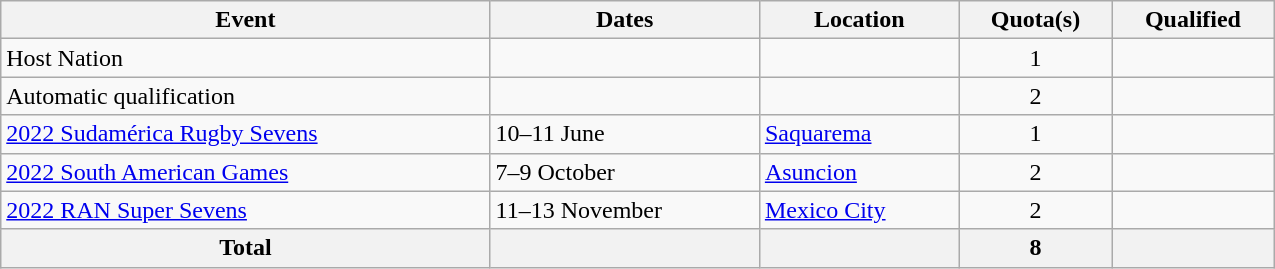<table class="wikitable" width=850>
<tr>
<th>Event</th>
<th>Dates</th>
<th>Location</th>
<th>Quota(s)</th>
<th>Qualified</th>
</tr>
<tr>
<td>Host Nation</td>
<td></td>
<td></td>
<td align=center>1</td>
<td></td>
</tr>
<tr>
<td>Automatic qualification</td>
<td></td>
<td></td>
<td align=center>2</td>
<td><br></td>
</tr>
<tr>
<td><a href='#'>2022 Sudamérica Rugby Sevens</a></td>
<td>10–11 June</td>
<td> <a href='#'>Saquarema</a></td>
<td align=center>1</td>
<td></td>
</tr>
<tr>
<td><a href='#'>2022 South American Games</a></td>
<td>7–9 October</td>
<td> <a href='#'>Asuncion</a></td>
<td align=center>2</td>
<td><br></td>
</tr>
<tr>
<td><a href='#'>2022 RAN Super Sevens</a></td>
<td>11–13 November</td>
<td> <a href='#'>Mexico City</a></td>
<td align=center>2</td>
<td><br></td>
</tr>
<tr>
<th>Total</th>
<th></th>
<th></th>
<th>8</th>
<th></th>
</tr>
</table>
